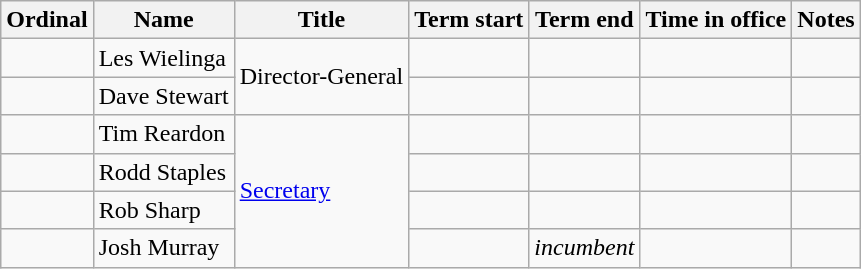<table class="wikitable sortable">
<tr>
<th>Ordinal</th>
<th>Name</th>
<th>Title</th>
<th>Term start</th>
<th>Term end</th>
<th>Time in office</th>
<th>Notes</th>
</tr>
<tr>
<td align=center></td>
<td>Les Wielinga</td>
<td rowspan=2>Director-General</td>
<td align=center></td>
<td align=center></td>
<td align=right></td>
<td></td>
</tr>
<tr>
<td align=center></td>
<td>Dave Stewart</td>
<td align=center></td>
<td align=center></td>
<td align=right></td>
<td></td>
</tr>
<tr>
<td align=center></td>
<td>Tim Reardon</td>
<td rowspan=5><a href='#'>Secretary</a></td>
<td align=center></td>
<td align=center></td>
<td align=right></td>
<td></td>
</tr>
<tr>
<td align=center></td>
<td>Rodd Staples</td>
<td align=center></td>
<td align=center></td>
<td align=right></td>
<td></td>
</tr>
<tr>
<td align=center></td>
<td>Rob Sharp</td>
<td align=center></td>
<td align=center></td>
<td align=right></td>
<td></td>
</tr>
<tr>
<td align=center></td>
<td>Josh Murray</td>
<td align=center></td>
<td align=center><em>incumbent</em></td>
<td align=right></td>
<td></td>
</tr>
</table>
